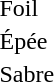<table>
<tr>
<td>Foil</td>
<td></td>
<td></td>
<td></td>
</tr>
<tr>
<td>Épée</td>
<td></td>
<td></td>
<td></td>
</tr>
<tr>
<td>Sabre</td>
<td></td>
<td></td>
<td></td>
</tr>
</table>
